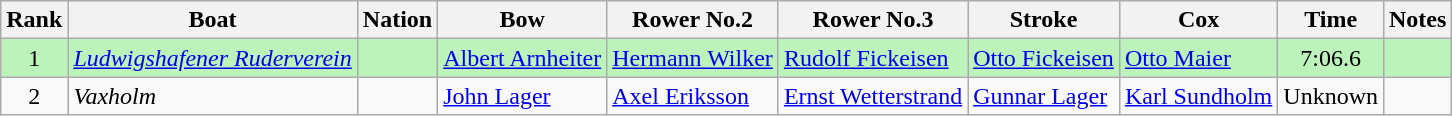<table class="wikitable sortable" style="text-align:center">
<tr>
<th>Rank</th>
<th>Boat</th>
<th>Nation</th>
<th>Bow</th>
<th>Rower No.2</th>
<th>Rower No.3</th>
<th>Stroke</th>
<th>Cox</th>
<th>Time</th>
<th>Notes</th>
</tr>
<tr bgcolor=bbf3bb>
<td>1</td>
<td align=left><em><a href='#'>Ludwigshafener Ruderverein</a></em></td>
<td align=left></td>
<td align=left><a href='#'>Albert Arnheiter</a></td>
<td align=left><a href='#'>Hermann Wilker</a></td>
<td align=left><a href='#'>Rudolf Fickeisen</a></td>
<td align=left><a href='#'>Otto Fickeisen</a></td>
<td align=left><a href='#'>Otto Maier</a></td>
<td>7:06.6</td>
<td></td>
</tr>
<tr>
<td>2</td>
<td align=left><em>Vaxholm</em></td>
<td align=left></td>
<td align=left><a href='#'>John Lager</a></td>
<td align=left><a href='#'>Axel Eriksson</a></td>
<td align=left><a href='#'>Ernst Wetterstrand</a></td>
<td align=left><a href='#'>Gunnar Lager</a></td>
<td align=left><a href='#'>Karl Sundholm</a></td>
<td data-sort-value=8:88.8>Unknown</td>
<td></td>
</tr>
</table>
